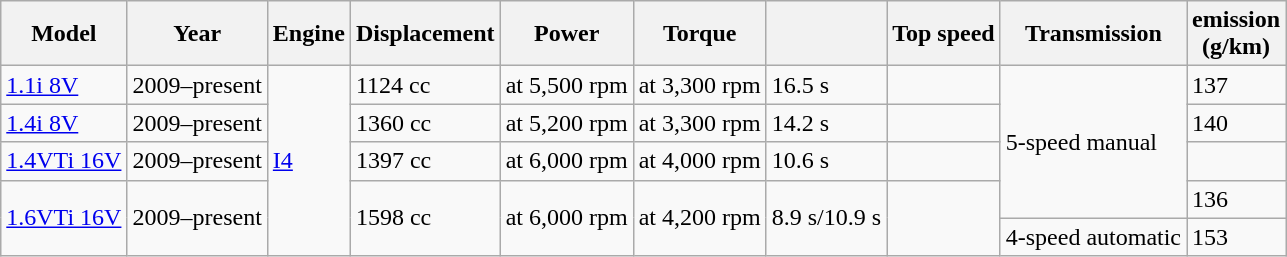<table class="wikitable">
<tr>
<th>Model</th>
<th>Year</th>
<th>Engine</th>
<th>Displacement</th>
<th>Power</th>
<th>Torque</th>
<th></th>
<th>Top speed</th>
<th>Transmission</th>
<th> emission<br>(g/km)</th>
</tr>
<tr>
<td><a href='#'>1.1i 8V</a></td>
<td>2009–present</td>
<td rowspan=5><a href='#'>I4</a></td>
<td>1124 cc</td>
<td> at 5,500 rpm</td>
<td> at 3,300 rpm</td>
<td>16.5 s</td>
<td></td>
<td rowspan=4>5-speed manual</td>
<td>137</td>
</tr>
<tr>
<td><a href='#'>1.4i 8V</a></td>
<td>2009–present</td>
<td>1360 cc</td>
<td> at 5,200 rpm</td>
<td> at 3,300 rpm</td>
<td>14.2 s</td>
<td></td>
<td>140</td>
</tr>
<tr>
<td><a href='#'>1.4VTi 16V</a></td>
<td>2009–present</td>
<td>1397 cc</td>
<td> at 6,000 rpm</td>
<td> at 4,000 rpm</td>
<td>10.6 s</td>
<td></td>
<td></td>
</tr>
<tr>
<td rowspan=2><a href='#'>1.6VTi 16V</a></td>
<td rowspan=2>2009–present</td>
<td rowspan=2>1598 cc</td>
<td rowspan=2> at 6,000 rpm</td>
<td rowspan=2> at 4,200 rpm</td>
<td rowspan=2>8.9 s/10.9 s</td>
<td rowspan=2></td>
<td>136</td>
</tr>
<tr>
<td>4-speed automatic</td>
<td>153</td>
</tr>
</table>
